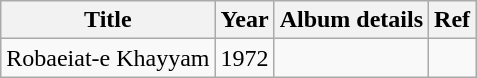<table class="wikitable">
<tr>
<th>Title</th>
<th>Year</th>
<th>Album details</th>
<th>Ref</th>
</tr>
<tr>
<td>Robaeiat-e Khayyam</td>
<td>1972</td>
<td></td>
<td></td>
</tr>
</table>
